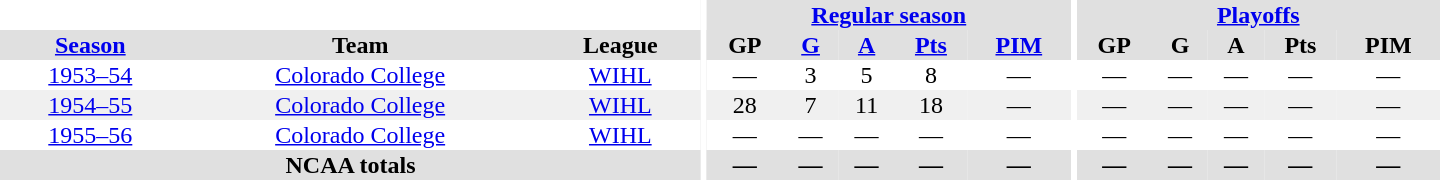<table border="0" cellpadding="1" cellspacing="0" style="text-align:center; width:60em">
<tr bgcolor="#e0e0e0">
<th colspan="3" bgcolor="#ffffff"></th>
<th rowspan="99" bgcolor="#ffffff"></th>
<th colspan="5"><a href='#'>Regular season</a></th>
<th rowspan="99" bgcolor="#ffffff"></th>
<th colspan="5"><a href='#'>Playoffs</a></th>
</tr>
<tr bgcolor="#e0e0e0">
<th><a href='#'>Season</a></th>
<th>Team</th>
<th>League</th>
<th>GP</th>
<th><a href='#'>G</a></th>
<th><a href='#'>A</a></th>
<th><a href='#'>Pts</a></th>
<th><a href='#'>PIM</a></th>
<th>GP</th>
<th>G</th>
<th>A</th>
<th>Pts</th>
<th>PIM</th>
</tr>
<tr>
<td><a href='#'>1953–54</a></td>
<td><a href='#'>Colorado College</a></td>
<td><a href='#'>WIHL</a></td>
<td>—</td>
<td>3</td>
<td>5</td>
<td>8</td>
<td>—</td>
<td>—</td>
<td>—</td>
<td>—</td>
<td>—</td>
<td>—</td>
</tr>
<tr bgcolor="f0f0f0">
<td><a href='#'>1954–55</a></td>
<td><a href='#'>Colorado College</a></td>
<td><a href='#'>WIHL</a></td>
<td>28</td>
<td>7</td>
<td>11</td>
<td>18</td>
<td>—</td>
<td>—</td>
<td>—</td>
<td>—</td>
<td>—</td>
<td>—</td>
</tr>
<tr>
<td><a href='#'>1955–56</a></td>
<td><a href='#'>Colorado College</a></td>
<td><a href='#'>WIHL</a></td>
<td>—</td>
<td>—</td>
<td>—</td>
<td>—</td>
<td>—</td>
<td>—</td>
<td>—</td>
<td>—</td>
<td>—</td>
<td>—</td>
</tr>
<tr bgcolor="#e0e0e0">
<th colspan="3">NCAA totals</th>
<th>—</th>
<th>—</th>
<th>—</th>
<th>—</th>
<th>—</th>
<th>—</th>
<th>—</th>
<th>—</th>
<th>—</th>
<th>—</th>
</tr>
</table>
